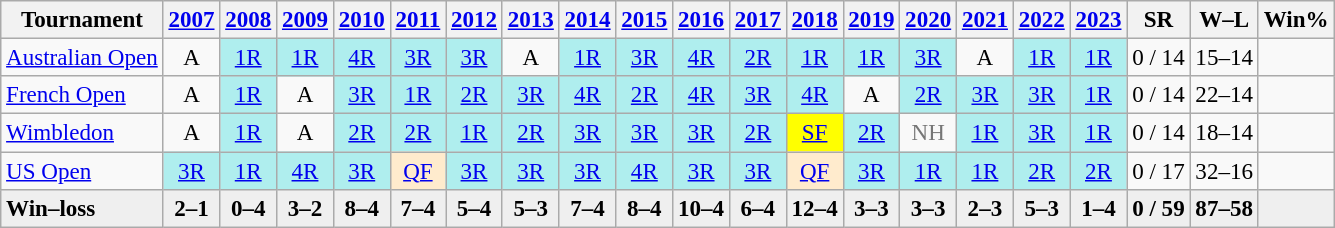<table class=wikitable style="text-align:center;font-size:96%">
<tr>
<th>Tournament</th>
<th><a href='#'>2007</a></th>
<th><a href='#'>2008</a></th>
<th><a href='#'>2009</a></th>
<th><a href='#'>2010</a></th>
<th><a href='#'>2011</a></th>
<th><a href='#'>2012</a></th>
<th><a href='#'>2013</a></th>
<th><a href='#'>2014</a></th>
<th><a href='#'>2015</a></th>
<th><a href='#'>2016</a></th>
<th><a href='#'>2017</a></th>
<th><a href='#'>2018</a></th>
<th><a href='#'>2019</a></th>
<th><a href='#'>2020</a></th>
<th><a href='#'>2021</a></th>
<th><a href='#'>2022</a></th>
<th><a href='#'>2023</a></th>
<th>SR</th>
<th>W–L</th>
<th>Win%</th>
</tr>
<tr>
<td align=left><a href='#'>Australian Open</a></td>
<td>A</td>
<td bgcolor=afeeee><a href='#'>1R</a></td>
<td bgcolor=afeeee><a href='#'>1R</a></td>
<td bgcolor=afeeee><a href='#'>4R</a></td>
<td bgcolor=afeeee><a href='#'>3R</a></td>
<td bgcolor=afeeee><a href='#'>3R</a></td>
<td>A</td>
<td bgcolor=afeeee><a href='#'>1R</a></td>
<td bgcolor=afeeee><a href='#'>3R</a></td>
<td bgcolor=afeeee><a href='#'>4R</a></td>
<td bgcolor=afeeee><a href='#'>2R</a></td>
<td bgcolor=afeeee><a href='#'>1R</a></td>
<td bgcolor=afeeee><a href='#'>1R</a></td>
<td bgcolor=afeeee><a href='#'>3R</a></td>
<td>A</td>
<td bgcolor=afeeee><a href='#'>1R</a></td>
<td bgcolor=afeeee><a href='#'>1R</a></td>
<td>0 / 14</td>
<td>15–14</td>
<td></td>
</tr>
<tr>
<td align=left><a href='#'>French Open</a></td>
<td>A</td>
<td bgcolor=afeeee><a href='#'>1R</a></td>
<td>A</td>
<td bgcolor=afeeee><a href='#'>3R</a></td>
<td bgcolor=afeeee><a href='#'>1R</a></td>
<td bgcolor=afeeee><a href='#'>2R</a></td>
<td bgcolor=afeeee><a href='#'>3R</a></td>
<td bgcolor=afeeee><a href='#'>4R</a></td>
<td bgcolor=afeeee><a href='#'>2R</a></td>
<td bgcolor=afeeee><a href='#'>4R</a></td>
<td bgcolor=afeeee><a href='#'>3R</a></td>
<td bgcolor=afeeee><a href='#'>4R</a></td>
<td>A</td>
<td bgcolor=afeeee><a href='#'>2R</a></td>
<td bgcolor=afeeee><a href='#'>3R</a></td>
<td bgcolor=afeeee><a href='#'>3R</a></td>
<td bgcolor=afeeee><a href='#'>1R</a></td>
<td>0 / 14</td>
<td>22–14</td>
<td></td>
</tr>
<tr>
<td align=left><a href='#'>Wimbledon</a></td>
<td>A</td>
<td bgcolor=afeeee><a href='#'>1R</a></td>
<td>A</td>
<td bgcolor=afeeee><a href='#'>2R</a></td>
<td bgcolor=afeeee><a href='#'>2R</a></td>
<td bgcolor=afeeee><a href='#'>1R</a></td>
<td bgcolor=afeeee><a href='#'>2R</a></td>
<td bgcolor=afeeee><a href='#'>3R</a></td>
<td bgcolor=afeeee><a href='#'>3R</a></td>
<td bgcolor=afeeee><a href='#'>3R</a></td>
<td bgcolor=afeeee><a href='#'>2R</a></td>
<td bgcolor=yellow><a href='#'>SF</a></td>
<td bgcolor=afeeee><a href='#'>2R</a></td>
<td style=color:#767676>NH</td>
<td bgcolor=afeeee><a href='#'>1R</a></td>
<td bgcolor=afeeee><a href='#'>3R</a></td>
<td bgcolor=afeeee><a href='#'>1R</a></td>
<td>0 / 14</td>
<td>18–14</td>
<td></td>
</tr>
<tr>
<td align=left><a href='#'>US Open</a></td>
<td bgcolor=afeeee><a href='#'>3R</a></td>
<td bgcolor=afeeee><a href='#'>1R</a></td>
<td bgcolor=afeeee><a href='#'>4R</a></td>
<td bgcolor=afeeee><a href='#'>3R</a></td>
<td bgcolor=ffebcd><a href='#'>QF</a></td>
<td bgcolor=afeeee><a href='#'>3R</a></td>
<td bgcolor=afeeee><a href='#'>3R</a></td>
<td bgcolor=afeeee><a href='#'>3R</a></td>
<td bgcolor=afeeee><a href='#'>4R</a></td>
<td bgcolor=afeeee><a href='#'>3R</a></td>
<td bgcolor=afeeee><a href='#'>3R</a></td>
<td bgcolor=ffebcd><a href='#'>QF</a></td>
<td bgcolor=afeeee><a href='#'>3R</a></td>
<td bgcolor=afeeee><a href='#'>1R</a></td>
<td bgcolor=afeeee><a href='#'>1R</a></td>
<td bgcolor=afeeee><a href='#'>2R</a></td>
<td bgcolor=afeeee><a href='#'>2R</a></td>
<td>0 / 17</td>
<td>32–16</td>
<td></td>
</tr>
<tr style=font-weight:bold;background:#efefef>
<td style=text-align:left>Win–loss</td>
<td>2–1</td>
<td>0–4</td>
<td>3–2</td>
<td>8–4</td>
<td>7–4</td>
<td>5–4</td>
<td>5–3</td>
<td>7–4</td>
<td>8–4</td>
<td>10–4</td>
<td>6–4</td>
<td>12–4</td>
<td>3–3</td>
<td>3–3</td>
<td>2–3</td>
<td>5–3</td>
<td>1–4</td>
<td>0 / 59</td>
<td>87–58</td>
<td></td>
</tr>
</table>
